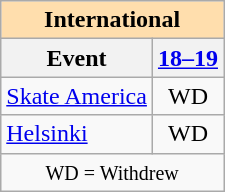<table class="wikitable" style="text-align:center">
<tr>
<th colspan="2" style="background-color: #ffdead; " align="center">International</th>
</tr>
<tr>
<th>Event</th>
<th><a href='#'>18–19</a></th>
</tr>
<tr>
<td align=left> <a href='#'>Skate America</a></td>
<td>WD</td>
</tr>
<tr>
<td align=left> <a href='#'>Helsinki</a></td>
<td>WD</td>
</tr>
<tr>
<td colspan=2 align=center><small> WD = Withdrew </small></td>
</tr>
</table>
